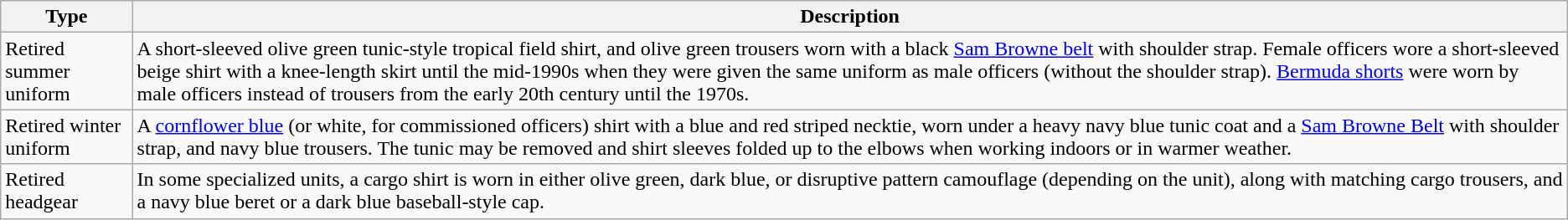<table class="wikitable">
<tr>
<th>Type</th>
<th>Description</th>
</tr>
<tr>
<td>Retired summer uniform</td>
<td>A short-sleeved olive green tunic-style tropical field shirt, and olive green trousers worn with a black <a href='#'>Sam Browne belt</a> with shoulder strap. Female officers wore a short-sleeved beige shirt with a knee-length skirt until the mid-1990s when they were given the same uniform as male officers (without the shoulder strap). <a href='#'>Bermuda shorts</a> were worn by male officers instead of trousers from the early 20th century until the 1970s.</td>
</tr>
<tr>
<td>Retired winter uniform</td>
<td>A <a href='#'>cornflower blue</a> (or white, for commissioned officers) shirt with a blue and red striped necktie, worn under a heavy navy blue tunic coat and a <a href='#'>Sam Browne Belt</a> with shoulder strap, and navy blue trousers. The tunic may be removed and shirt sleeves folded up to the elbows when working indoors or in warmer weather.</td>
</tr>
<tr>
<td>Retired headgear</td>
<td>In some specialized units, a cargo shirt is worn in either olive green, dark blue, or disruptive pattern camouflage (depending on the unit), along with matching cargo trousers, and a navy blue beret or a dark blue baseball-style cap.</td>
</tr>
</table>
